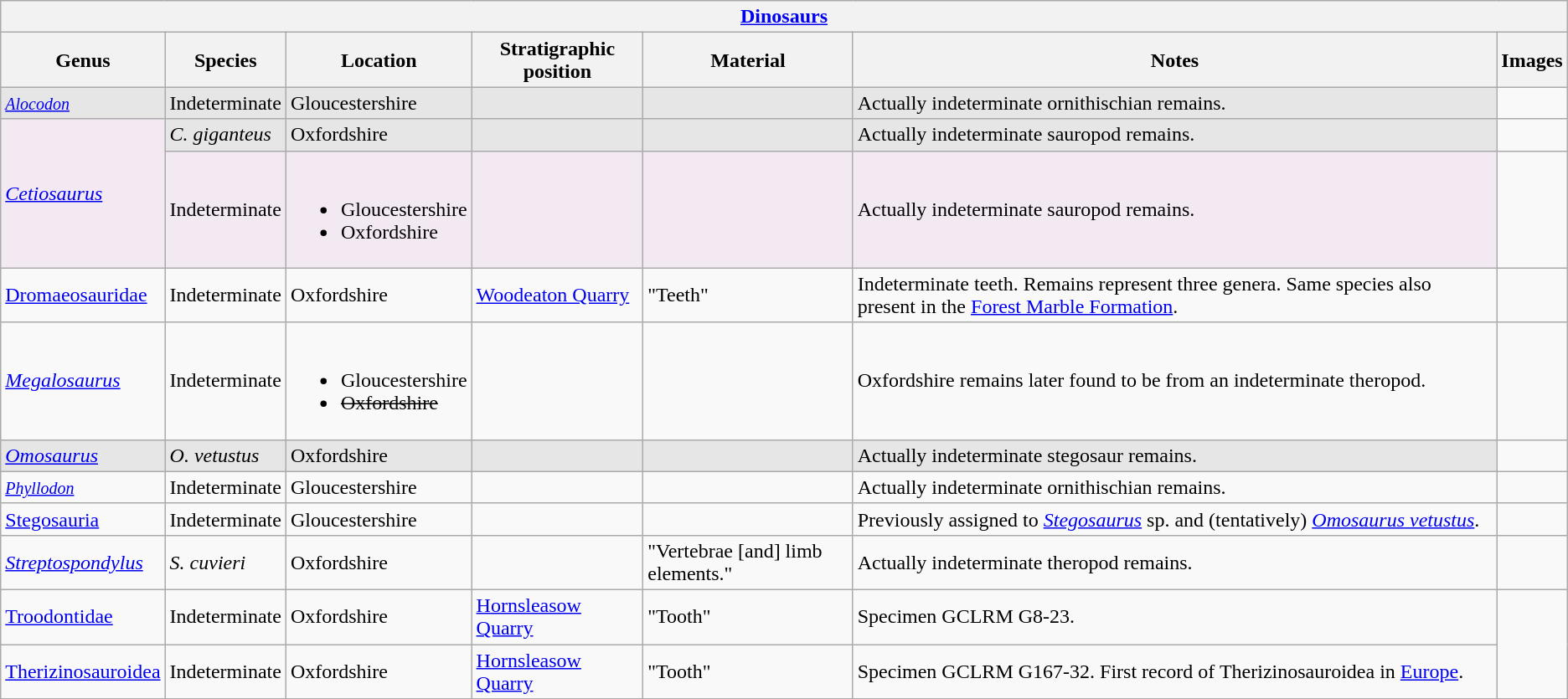<table class="wikitable" align="center">
<tr>
<th colspan="7" align="center"><strong><a href='#'>Dinosaurs</a></strong></th>
</tr>
<tr>
<th>Genus</th>
<th>Species</th>
<th>Location</th>
<th>Stratigraphic position</th>
<th>Material</th>
<th>Notes</th>
<th>Images</th>
</tr>
<tr>
<td style="background:#E6E6E6;"><small><em><a href='#'>Alocodon</a></em></small></td>
<td style="background:#E6E6E6;">Indeterminate</td>
<td style="background:#E6E6E6;">Gloucestershire</td>
<td style="background:#E6E6E6;"></td>
<td style="background:#E6E6E6;"></td>
<td style="background:#E6E6E6;">Actually indeterminate ornithischian remains.</td>
<td></td>
</tr>
<tr>
<td rowspan="2" style="background:#f3e9f3;"><em><a href='#'>Cetiosaurus</a></em></td>
<td style="background:#E6E6E6;"><em>C. giganteus</em></td>
<td style="background:#E6E6E6;">Oxfordshire</td>
<td style="background:#E6E6E6;"></td>
<td style="background:#E6E6E6;"></td>
<td style="background:#E6E6E6;">Actually indeterminate sauropod remains.</td>
</tr>
<tr>
<td style="background:#f3e9f3;">Indeterminate</td>
<td style="background:#f3e9f3;"><br><ul><li>Gloucestershire</li><li>Oxfordshire</li></ul></td>
<td style="background:#f3e9f3;"></td>
<td style="background:#f3e9f3;"></td>
<td style="background:#f3e9f3;">Actually indeterminate sauropod remains.</td>
<td></td>
</tr>
<tr>
<td><a href='#'>Dromaeosauridae</a></td>
<td>Indeterminate</td>
<td>Oxfordshire</td>
<td><a href='#'>Woodeaton Quarry</a></td>
<td>"Teeth"</td>
<td>Indeterminate teeth. Remains represent three genera. Same species also present in the <a href='#'>Forest Marble Formation</a>.</td>
<td></td>
</tr>
<tr>
<td><em><a href='#'>Megalosaurus</a></em></td>
<td>Indeterminate</td>
<td><br><ul><li>Gloucestershire</li><li><s>Oxfordshire</s></li></ul></td>
<td></td>
<td></td>
<td>Oxfordshire remains later found to be from an indeterminate theropod.</td>
<td></td>
</tr>
<tr>
<td style="background:#E6E6E6;"><em><a href='#'>Omosaurus</a></em></td>
<td style="background:#E6E6E6;"><em>O. vetustus</em></td>
<td style="background:#E6E6E6;">Oxfordshire</td>
<td style="background:#E6E6E6;"></td>
<td style="background:#E6E6E6;"></td>
<td style="background:#E6E6E6;">Actually indeterminate stegosaur remains.</td>
<td></td>
</tr>
<tr>
<td><small><em><a href='#'>Phyllodon</a></em></small></td>
<td>Indeterminate</td>
<td>Gloucestershire</td>
<td></td>
<td></td>
<td>Actually indeterminate ornithischian remains.</td>
<td></td>
</tr>
<tr>
<td><a href='#'>Stegosauria</a></td>
<td>Indeterminate</td>
<td>Gloucestershire</td>
<td></td>
<td></td>
<td>Previously assigned to <em><a href='#'>Stegosaurus</a></em> sp. and (tentatively) <em><a href='#'>Omosaurus vetustus</a></em>.</td>
<td></td>
</tr>
<tr>
<td><em><a href='#'>Streptospondylus</a></em></td>
<td><em>S. cuvieri</em></td>
<td>Oxfordshire</td>
<td></td>
<td>"Vertebrae [and] limb elements."</td>
<td>Actually indeterminate theropod remains.</td>
<td></td>
</tr>
<tr>
<td><a href='#'>Troodontidae</a></td>
<td>Indeterminate</td>
<td>Oxfordshire</td>
<td><a href='#'>Hornsleasow Quarry</a></td>
<td>"Tooth"</td>
<td>Specimen GCLRM G8-23.</td>
</tr>
<tr>
<td><a href='#'>Therizinosauroidea</a></td>
<td>Indeterminate</td>
<td>Oxfordshire</td>
<td><a href='#'>Hornsleasow Quarry</a></td>
<td>"Tooth"</td>
<td>Specimen GCLRM G167-32. First record of Therizinosauroidea in <a href='#'>Europe</a>.</td>
</tr>
<tr>
</tr>
</table>
